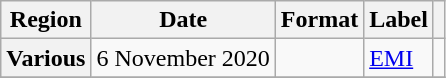<table class="wikitable plainrowheaders">
<tr>
<th scope="col">Region</th>
<th scope="col">Date</th>
<th scope="col">Format</th>
<th scope="col">Label</th>
<th scope="col"></th>
</tr>
<tr>
<th scope="row">Various</th>
<td>6 November 2020</td>
<td></td>
<td><a href='#'>EMI</a></td>
<td></td>
</tr>
<tr>
</tr>
</table>
